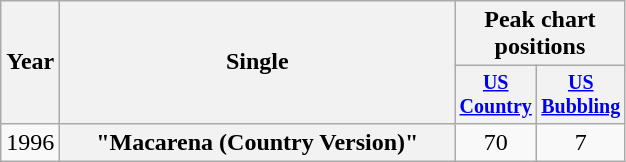<table class="wikitable plainrowheaders" style="text-align:center;">
<tr>
<th rowspan="2">Year</th>
<th rowspan="2" style="width:16em;">Single</th>
<th colspan="2">Peak chart<br>positions</th>
</tr>
<tr style="font-size:smaller;">
<th width="45"><a href='#'>US Country</a></th>
<th width="45"><a href='#'>US Bubbling</a></th>
</tr>
<tr>
<td>1996</td>
<th scope="row">"Macarena (Country Version)"</th>
<td>70</td>
<td>7</td>
</tr>
</table>
